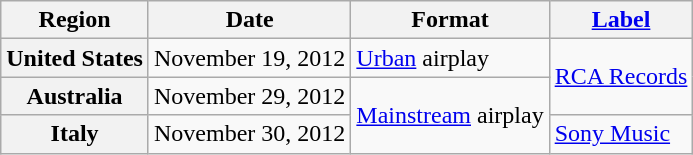<table class="wikitable plainrowheaders">
<tr>
<th scope="col">Region</th>
<th>Date</th>
<th>Format</th>
<th><a href='#'>Label</a></th>
</tr>
<tr>
<th scope="row">United States</th>
<td>November 19, 2012</td>
<td><a href='#'>Urban</a> airplay</td>
<td rowspan="2"><a href='#'>RCA Records</a></td>
</tr>
<tr>
<th scope="row">Australia</th>
<td>November 29, 2012</td>
<td rowspan="2"><a href='#'>Mainstream</a> airplay</td>
</tr>
<tr>
<th scope="row">Italy</th>
<td>November 30, 2012</td>
<td><a href='#'>Sony Music</a></td>
</tr>
</table>
